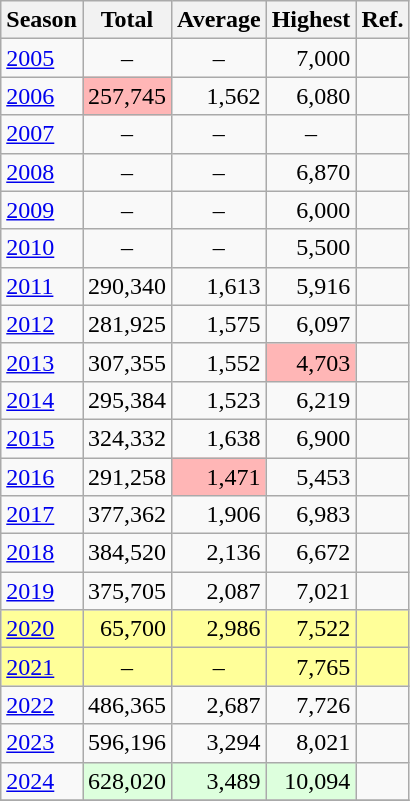<table class="wikitable sortable">
<tr>
<th scope=col>Season</th>
<th scope=col>Total</th>
<th scope=col>Average</th>
<th scope=col>Highest</th>
<th scope=col>Ref.</th>
</tr>
<tr>
<td><a href='#'>2005</a></td>
<td align=center>–</td>
<td align=center>–</td>
<td align=right>7,000</td>
<td></td>
</tr>
<tr>
<td><a href='#'>2006</a></td>
<td align=right style="background:#ffb6b6;">257,745</td>
<td align=right>1,562</td>
<td align=right>6,080</td>
<td></td>
</tr>
<tr>
<td><a href='#'>2007</a></td>
<td align=center>–</td>
<td align=center>–</td>
<td align=center>–</td>
</tr>
<tr>
<td><a href='#'>2008</a></td>
<td align=center>–</td>
<td align=center>–</td>
<td align=right>6,870</td>
<td></td>
</tr>
<tr>
<td><a href='#'>2009</a></td>
<td align=center>–</td>
<td align=center>–</td>
<td align=right>6,000</td>
<td></td>
</tr>
<tr>
<td><a href='#'>2010</a></td>
<td align=center>–</td>
<td align=center>–</td>
<td align=right>5,500</td>
<td></td>
</tr>
<tr>
<td><a href='#'>2011</a></td>
<td align=right>290,340</td>
<td align=right>1,613</td>
<td align=right>5,916</td>
<td></td>
</tr>
<tr>
<td><a href='#'>2012</a></td>
<td align=right>281,925</td>
<td align=right>1,575</td>
<td align=right>6,097</td>
<td></td>
</tr>
<tr>
<td><a href='#'>2013</a></td>
<td align=right>307,355</td>
<td align=right>1,552</td>
<td align=right style="background:#ffb6b6;">4,703</td>
<td></td>
</tr>
<tr>
<td><a href='#'>2014</a></td>
<td align=right>295,384</td>
<td align=right>1,523</td>
<td align=right>6,219</td>
<td></td>
</tr>
<tr>
<td><a href='#'>2015</a></td>
<td align=right>324,332</td>
<td align=right>1,638</td>
<td align=right>6,900</td>
<td></td>
</tr>
<tr>
<td><a href='#'>2016</a></td>
<td align=right>291,258</td>
<td align=right style="background:#ffb6b6;">1,471</td>
<td align=right>5,453</td>
<td></td>
</tr>
<tr>
<td><a href='#'>2017</a></td>
<td align=right>377,362</td>
<td align=right>1,906</td>
<td align=right>6,983</td>
<td></td>
</tr>
<tr>
<td><a href='#'>2018</a></td>
<td align=right>384,520</td>
<td align=right>2,136</td>
<td align=right>6,672</td>
<td></td>
</tr>
<tr>
<td><a href='#'>2019</a></td>
<td align=right>375,705</td>
<td align=right>2,087</td>
<td align=right>7,021</td>
<td></td>
</tr>
<tr style="background:#ff9;"|>
<td><a href='#'>2020</a></td>
<td align=right>65,700</td>
<td align=right>2,986</td>
<td align=right>7,522</td>
<td></td>
</tr>
<tr style="background:#ff9;"|>
<td><a href='#'>2021</a></td>
<td align=center>–</td>
<td align=center>–</td>
<td align=right>7,765</td>
<td></td>
</tr>
<tr>
<td><a href='#'>2022</a></td>
<td align=right>486,365</td>
<td align=right>2,687</td>
<td align=right>7,726</td>
<td></td>
</tr>
<tr>
<td><a href='#'>2023</a></td>
<td align=right>596,196</td>
<td align=right>3,294</td>
<td align=right>8,021</td>
<td></td>
</tr>
<tr>
<td><a href='#'>2024</a></td>
<td align=right style="background:#dfd;">628,020</td>
<td align=right style="background:#dfd;">3,489</td>
<td align=right style="background:#dfd;">10,094</td>
<td></td>
</tr>
<tr>
</tr>
</table>
